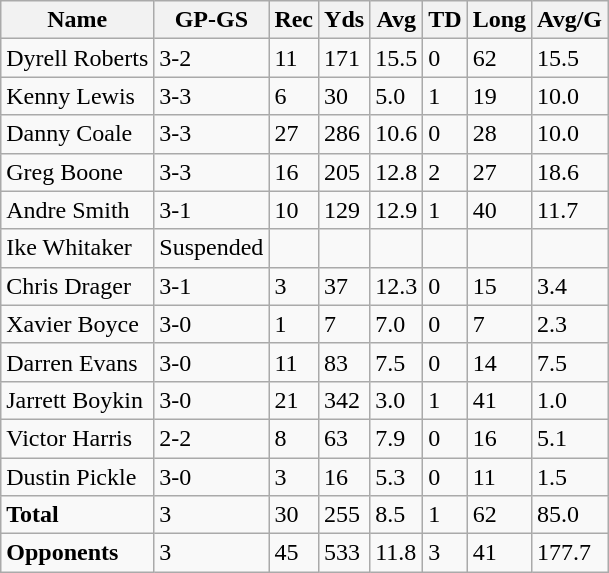<table class="wikitable" style="white-space:nowrap;">
<tr>
<th>Name</th>
<th>GP-GS</th>
<th>Rec</th>
<th>Yds</th>
<th>Avg</th>
<th>TD</th>
<th>Long</th>
<th>Avg/G</th>
</tr>
<tr>
<td>Dyrell Roberts</td>
<td>3-2</td>
<td>11</td>
<td>171</td>
<td>15.5</td>
<td>0</td>
<td>62</td>
<td>15.5</td>
</tr>
<tr>
<td>Kenny Lewis</td>
<td>3-3</td>
<td>6</td>
<td>30</td>
<td>5.0</td>
<td>1</td>
<td>19</td>
<td>10.0</td>
</tr>
<tr>
<td>Danny Coale</td>
<td>3-3</td>
<td>27</td>
<td>286</td>
<td>10.6</td>
<td>0</td>
<td>28</td>
<td>10.0</td>
</tr>
<tr>
<td>Greg Boone</td>
<td>3-3</td>
<td>16</td>
<td>205</td>
<td>12.8</td>
<td>2</td>
<td>27</td>
<td>18.6</td>
</tr>
<tr>
<td>Andre Smith</td>
<td>3-1</td>
<td>10</td>
<td>129</td>
<td>12.9</td>
<td>1</td>
<td>40</td>
<td>11.7</td>
</tr>
<tr>
<td>Ike Whitaker</td>
<td>Suspended</td>
<td></td>
<td></td>
<td></td>
<td></td>
<td></td>
<td></td>
</tr>
<tr>
<td>Chris Drager</td>
<td>3-1</td>
<td>3</td>
<td>37</td>
<td>12.3</td>
<td>0</td>
<td>15</td>
<td>3.4</td>
</tr>
<tr>
<td>Xavier Boyce</td>
<td>3-0</td>
<td>1</td>
<td>7</td>
<td>7.0</td>
<td>0</td>
<td>7</td>
<td>2.3</td>
</tr>
<tr>
<td>Darren Evans</td>
<td>3-0</td>
<td>11</td>
<td>83</td>
<td>7.5</td>
<td>0</td>
<td>14</td>
<td>7.5</td>
</tr>
<tr>
<td>Jarrett Boykin</td>
<td>3-0</td>
<td>21</td>
<td>342</td>
<td>3.0</td>
<td>1</td>
<td>41</td>
<td>1.0</td>
</tr>
<tr>
<td>Victor Harris</td>
<td>2-2</td>
<td>8</td>
<td>63</td>
<td>7.9</td>
<td>0</td>
<td>16</td>
<td>5.1</td>
</tr>
<tr>
<td>Dustin Pickle</td>
<td>3-0</td>
<td>3</td>
<td>16</td>
<td>5.3</td>
<td>0</td>
<td>11</td>
<td>1.5</td>
</tr>
<tr>
<td><strong>Total</strong></td>
<td>3</td>
<td>30</td>
<td>255</td>
<td>8.5</td>
<td>1</td>
<td>62</td>
<td>85.0</td>
</tr>
<tr>
<td><strong>Opponents</strong></td>
<td>3</td>
<td>45</td>
<td>533</td>
<td>11.8</td>
<td>3</td>
<td>41</td>
<td>177.7</td>
</tr>
</table>
